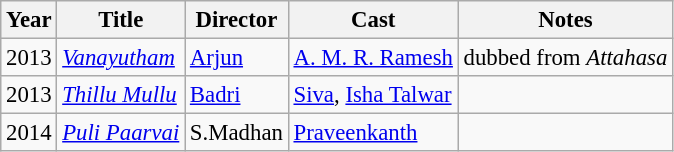<table class="wikitable" style="font-size: 95%;">
<tr>
<th>Year</th>
<th>Title</th>
<th>Director</th>
<th>Cast</th>
<th>Notes</th>
</tr>
<tr>
<td>2013</td>
<td><em><a href='#'>Vanayutham</a></em></td>
<td><a href='#'>Arjun</a></td>
<td><a href='#'>A. M. R. Ramesh</a></td>
<td>dubbed from <em>Attahasa</em></td>
</tr>
<tr>
<td>2013</td>
<td><em><a href='#'>Thillu Mullu</a></em></td>
<td><a href='#'>Badri</a></td>
<td><a href='#'>Siva</a>, <a href='#'>Isha Talwar</a></td>
<td></td>
</tr>
<tr>
<td>2014</td>
<td><em><a href='#'>Puli Paarvai</a></em></td>
<td>S.Madhan</td>
<td><a href='#'>Praveenkanth</a></td>
<td></td>
</tr>
</table>
